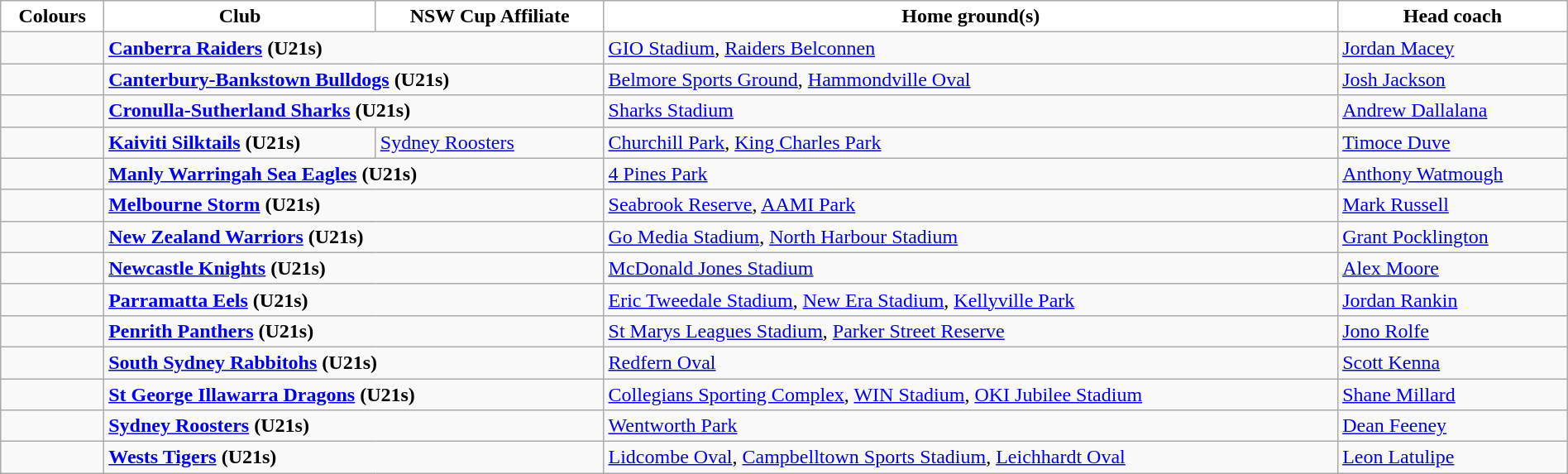<table class="wikitable" style="width:100%; text-align:left">
<tr>
<th style="background:white">Colours</th>
<th style="background:white">Club</th>
<th style="background:white">NSW Cup Affiliate</th>
<th style="background:white">Home ground(s)</th>
<th style="background:white">Head coach</th>
</tr>
<tr>
<td></td>
<td colspan="2"><strong><a href='#'>Canberra Raiders</a> (U21s)</strong></td>
<td><a href='#'>GIO Stadium</a>, <a href='#'>Raiders Belconnen</a></td>
<td><a href='#'>Jordan Macey</a></td>
</tr>
<tr>
<td></td>
<td colspan="2"><strong><a href='#'>Canterbury-Bankstown Bulldogs</a> (U21s)</strong></td>
<td><a href='#'>Belmore Sports Ground</a>, <a href='#'>Hammondville Oval</a></td>
<td><a href='#'>Josh Jackson</a></td>
</tr>
<tr>
<td></td>
<td colspan="2"><strong><a href='#'>Cronulla-Sutherland Sharks</a> (U21s)</strong></td>
<td><a href='#'>Sharks Stadium</a></td>
<td><a href='#'>Andrew Dallalana</a></td>
</tr>
<tr>
<td></td>
<td><strong><a href='#'>Kaiviti Silktails</a> (U21s)</strong></td>
<td> <a href='#'>Sydney Roosters</a></td>
<td><a href='#'>Churchill Park</a>, <a href='#'>King Charles Park</a></td>
<td><a href='#'>Timoce Duve</a></td>
</tr>
<tr>
<td></td>
<td colspan="2"><strong><a href='#'>Manly Warringah Sea Eagles</a> (U21s)</strong></td>
<td><a href='#'>4 Pines Park</a></td>
<td><a href='#'>Anthony Watmough</a></td>
</tr>
<tr>
<td></td>
<td colspan="2"><strong><a href='#'>Melbourne Storm</a> (U21s)</strong></td>
<td><a href='#'>Seabrook Reserve</a>, <a href='#'>AAMI Park</a></td>
<td><a href='#'>Mark Russell</a></td>
</tr>
<tr>
<td></td>
<td colspan="2"><strong><a href='#'>New Zealand Warriors</a> (U21s)</strong></td>
<td><a href='#'>Go Media Stadium</a>, <a href='#'>North Harbour Stadium</a></td>
<td><a href='#'>Grant Pocklington</a></td>
</tr>
<tr>
<td></td>
<td colspan="2"><strong><a href='#'>Newcastle Knights</a> (U21s)</strong></td>
<td><a href='#'>McDonald Jones Stadium</a></td>
<td><a href='#'>Alex Moore</a></td>
</tr>
<tr>
<td></td>
<td colspan="2"><strong><a href='#'>Parramatta Eels</a> (U21s)</strong></td>
<td><a href='#'>Eric Tweedale Stadium</a>, <a href='#'>New Era Stadium</a>, <a href='#'>Kellyville Park</a></td>
<td><a href='#'>Jordan Rankin</a></td>
</tr>
<tr>
<td></td>
<td colspan="2"><strong><a href='#'>Penrith Panthers</a> (U21s)</strong></td>
<td><a href='#'>St Marys Leagues Stadium</a>, <a href='#'>Parker Street Reserve</a></td>
<td><a href='#'>Jono Rolfe</a></td>
</tr>
<tr>
<td></td>
<td colspan="2"><strong><a href='#'>South Sydney Rabbitohs</a> (U21s)</strong></td>
<td><a href='#'>Redfern Oval</a></td>
<td><a href='#'>Scott Kenna</a></td>
</tr>
<tr>
<td></td>
<td colspan="2"><strong><a href='#'>St George Illawarra Dragons</a> (U21s)</strong></td>
<td><a href='#'>Collegians Sporting Complex</a>, <a href='#'>WIN Stadium</a>, <a href='#'>OKI Jubilee Stadium</a></td>
<td><a href='#'>Shane Millard</a></td>
</tr>
<tr>
<td></td>
<td colspan="2"><strong><a href='#'>Sydney Roosters</a> (U21s)</strong></td>
<td><a href='#'>Wentworth Park</a></td>
<td><a href='#'>Dean Feeney</a></td>
</tr>
<tr>
<td></td>
<td colspan="2"><strong><a href='#'>Wests Tigers</a> (U21s)</strong></td>
<td><a href='#'>Lidcombe Oval</a>, <a href='#'>Campbelltown Sports Stadium</a>, <a href='#'>Leichhardt Oval</a></td>
<td><a href='#'>Leon Latulipe</a></td>
</tr>
</table>
